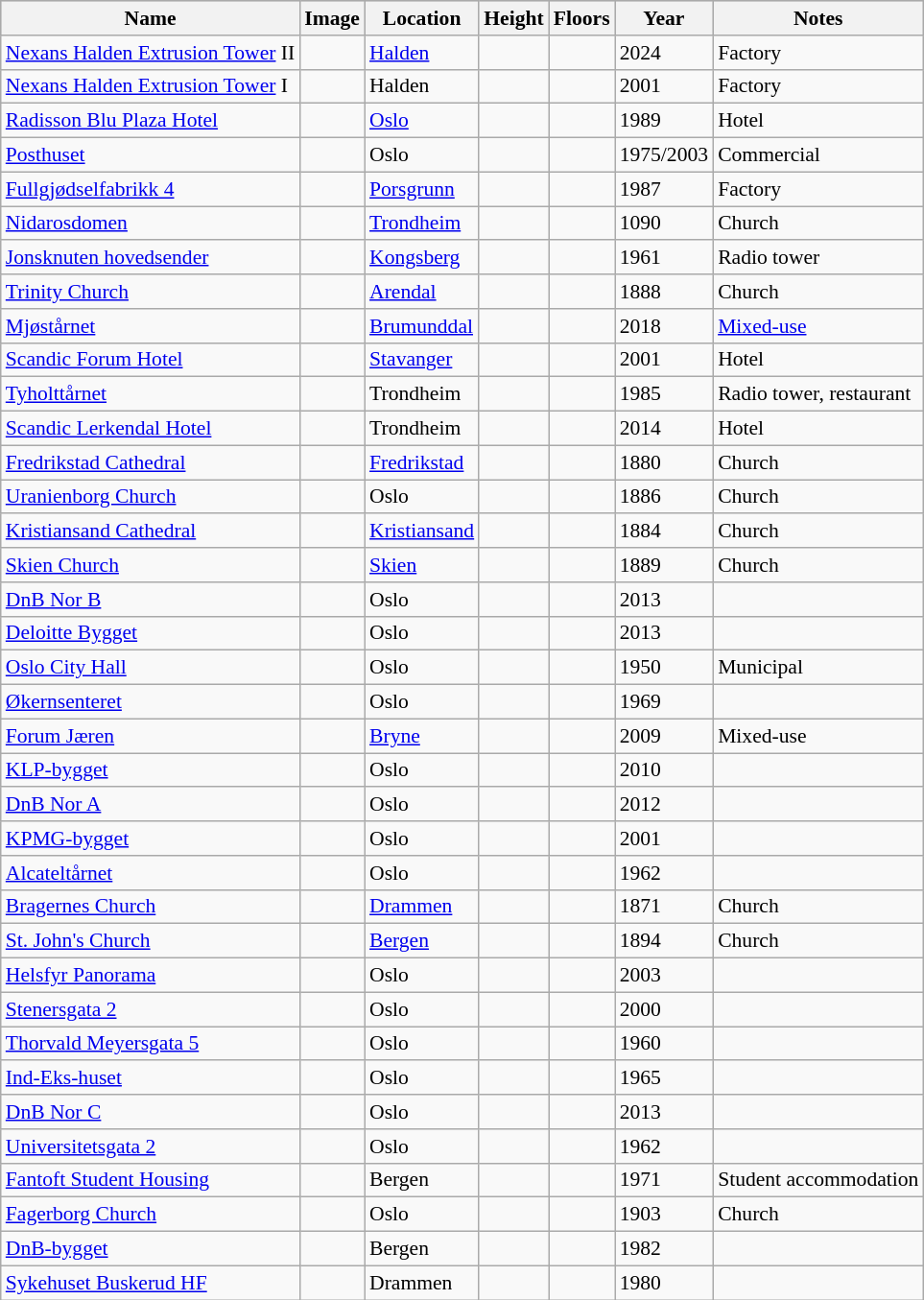<table class="wikitable sortable" style="margin: 0 1em 1em 0; font-size: 90%;" cellspacing="0" cellpadding="4">
<tr bgcolor="#cccccc">
<th>Name</th>
<th class="unsortable">Image</th>
<th>Location</th>
<th>Height</th>
<th>Floors</th>
<th>Year</th>
<th>Notes</th>
</tr>
<tr>
<td><a href='#'>Nexans Halden Extrusion Tower</a> II</td>
<td></td>
<td><a href='#'>Halden</a></td>
<td></td>
<td></td>
<td>2024</td>
<td>Factory</td>
</tr>
<tr>
<td><a href='#'>Nexans Halden Extrusion Tower</a> I</td>
<td></td>
<td>Halden</td>
<td></td>
<td></td>
<td>2001</td>
<td>Factory</td>
</tr>
<tr>
<td><a href='#'>Radisson Blu Plaza Hotel</a></td>
<td></td>
<td><a href='#'>Oslo</a></td>
<td></td>
<td></td>
<td>1989</td>
<td>Hotel</td>
</tr>
<tr>
<td><a href='#'>Posthuset</a></td>
<td></td>
<td>Oslo</td>
<td></td>
<td></td>
<td>1975/2003</td>
<td>Commercial</td>
</tr>
<tr>
<td><a href='#'>Fullgjødselfabrikk 4</a></td>
<td></td>
<td><a href='#'>Porsgrunn</a></td>
<td></td>
<td></td>
<td>1987</td>
<td>Factory</td>
</tr>
<tr>
<td><a href='#'>Nidarosdomen</a></td>
<td></td>
<td><a href='#'>Trondheim</a></td>
<td></td>
<td></td>
<td>1090</td>
<td>Church</td>
</tr>
<tr>
<td><a href='#'>Jonsknuten hovedsender</a></td>
<td></td>
<td><a href='#'>Kongsberg</a></td>
<td></td>
<td></td>
<td>1961</td>
<td>Radio tower</td>
</tr>
<tr>
<td><a href='#'>Trinity Church</a></td>
<td></td>
<td><a href='#'>Arendal</a></td>
<td></td>
<td></td>
<td>1888</td>
<td>Church</td>
</tr>
<tr>
<td><a href='#'>Mjøstårnet</a></td>
<td></td>
<td><a href='#'>Brumunddal</a></td>
<td></td>
<td></td>
<td>2018</td>
<td><a href='#'>Mixed-use</a></td>
</tr>
<tr>
<td><a href='#'>Scandic Forum Hotel</a></td>
<td></td>
<td><a href='#'>Stavanger</a></td>
<td></td>
<td></td>
<td>2001</td>
<td>Hotel</td>
</tr>
<tr>
<td><a href='#'>Tyholttårnet</a></td>
<td></td>
<td>Trondheim</td>
<td></td>
<td></td>
<td>1985</td>
<td>Radio tower, restaurant</td>
</tr>
<tr>
<td><a href='#'>Scandic Lerkendal Hotel</a></td>
<td></td>
<td>Trondheim</td>
<td></td>
<td></td>
<td>2014</td>
<td>Hotel</td>
</tr>
<tr>
<td><a href='#'>Fredrikstad Cathedral</a></td>
<td></td>
<td><a href='#'>Fredrikstad</a></td>
<td></td>
<td></td>
<td>1880</td>
<td>Church</td>
</tr>
<tr>
<td><a href='#'>Uranienborg Church</a></td>
<td></td>
<td>Oslo</td>
<td></td>
<td></td>
<td>1886</td>
<td>Church</td>
</tr>
<tr>
<td><a href='#'>Kristiansand Cathedral</a></td>
<td></td>
<td><a href='#'>Kristiansand</a></td>
<td></td>
<td></td>
<td>1884</td>
<td>Church</td>
</tr>
<tr>
<td><a href='#'>Skien Church</a></td>
<td></td>
<td><a href='#'>Skien</a></td>
<td></td>
<td></td>
<td>1889</td>
<td>Church</td>
</tr>
<tr>
<td><a href='#'>DnB Nor B</a></td>
<td></td>
<td>Oslo</td>
<td></td>
<td></td>
<td>2013</td>
<td></td>
</tr>
<tr>
<td><a href='#'>Deloitte Bygget</a></td>
<td></td>
<td>Oslo</td>
<td></td>
<td></td>
<td>2013</td>
<td></td>
</tr>
<tr>
<td><a href='#'>Oslo City Hall</a></td>
<td></td>
<td>Oslo</td>
<td></td>
<td></td>
<td>1950</td>
<td>Municipal</td>
</tr>
<tr>
<td><a href='#'>Økernsenteret</a></td>
<td></td>
<td>Oslo</td>
<td></td>
<td></td>
<td>1969</td>
<td></td>
</tr>
<tr>
<td><a href='#'>Forum Jæren</a></td>
<td></td>
<td><a href='#'>Bryne</a></td>
<td></td>
<td></td>
<td>2009</td>
<td>Mixed-use</td>
</tr>
<tr>
<td><a href='#'>KLP-bygget</a></td>
<td></td>
<td>Oslo</td>
<td></td>
<td></td>
<td>2010</td>
<td></td>
</tr>
<tr>
<td><a href='#'>DnB Nor A</a></td>
<td></td>
<td>Oslo</td>
<td></td>
<td></td>
<td>2012</td>
<td></td>
</tr>
<tr>
<td><a href='#'>KPMG-bygget</a></td>
<td></td>
<td>Oslo</td>
<td></td>
<td></td>
<td>2001</td>
<td></td>
</tr>
<tr>
<td><a href='#'>Alcateltårnet</a></td>
<td></td>
<td>Oslo</td>
<td></td>
<td></td>
<td>1962</td>
<td></td>
</tr>
<tr>
<td><a href='#'>Bragernes Church</a></td>
<td></td>
<td><a href='#'>Drammen</a></td>
<td></td>
<td></td>
<td>1871</td>
<td>Church</td>
</tr>
<tr>
<td><a href='#'>St. John's Church</a></td>
<td></td>
<td><a href='#'>Bergen</a></td>
<td></td>
<td></td>
<td>1894</td>
<td>Church</td>
</tr>
<tr>
<td><a href='#'>Helsfyr Panorama</a></td>
<td></td>
<td>Oslo</td>
<td></td>
<td></td>
<td>2003</td>
<td></td>
</tr>
<tr>
<td><a href='#'>Stenersgata 2</a></td>
<td></td>
<td>Oslo</td>
<td></td>
<td></td>
<td>2000</td>
<td></td>
</tr>
<tr>
<td><a href='#'>Thorvald Meyersgata 5</a></td>
<td></td>
<td>Oslo</td>
<td></td>
<td></td>
<td>1960</td>
<td></td>
</tr>
<tr>
<td><a href='#'>Ind-Eks-huset</a></td>
<td></td>
<td>Oslo</td>
<td></td>
<td></td>
<td>1965</td>
<td></td>
</tr>
<tr>
<td><a href='#'>DnB Nor C</a></td>
<td></td>
<td>Oslo</td>
<td></td>
<td></td>
<td>2013</td>
<td></td>
</tr>
<tr>
<td><a href='#'>Universitetsgata 2</a></td>
<td></td>
<td>Oslo</td>
<td></td>
<td></td>
<td>1962</td>
<td></td>
</tr>
<tr>
<td><a href='#'>Fantoft Student Housing</a></td>
<td></td>
<td>Bergen</td>
<td></td>
<td></td>
<td>1971</td>
<td>Student accommodation</td>
</tr>
<tr>
<td><a href='#'>Fagerborg Church</a></td>
<td></td>
<td>Oslo</td>
<td></td>
<td></td>
<td>1903</td>
<td>Church</td>
</tr>
<tr>
<td><a href='#'>DnB-bygget</a></td>
<td></td>
<td>Bergen</td>
<td></td>
<td></td>
<td>1982</td>
<td></td>
</tr>
<tr>
<td><a href='#'>Sykehuset Buskerud HF</a></td>
<td></td>
<td>Drammen</td>
<td></td>
<td></td>
<td>1980</td>
<td></td>
</tr>
</table>
